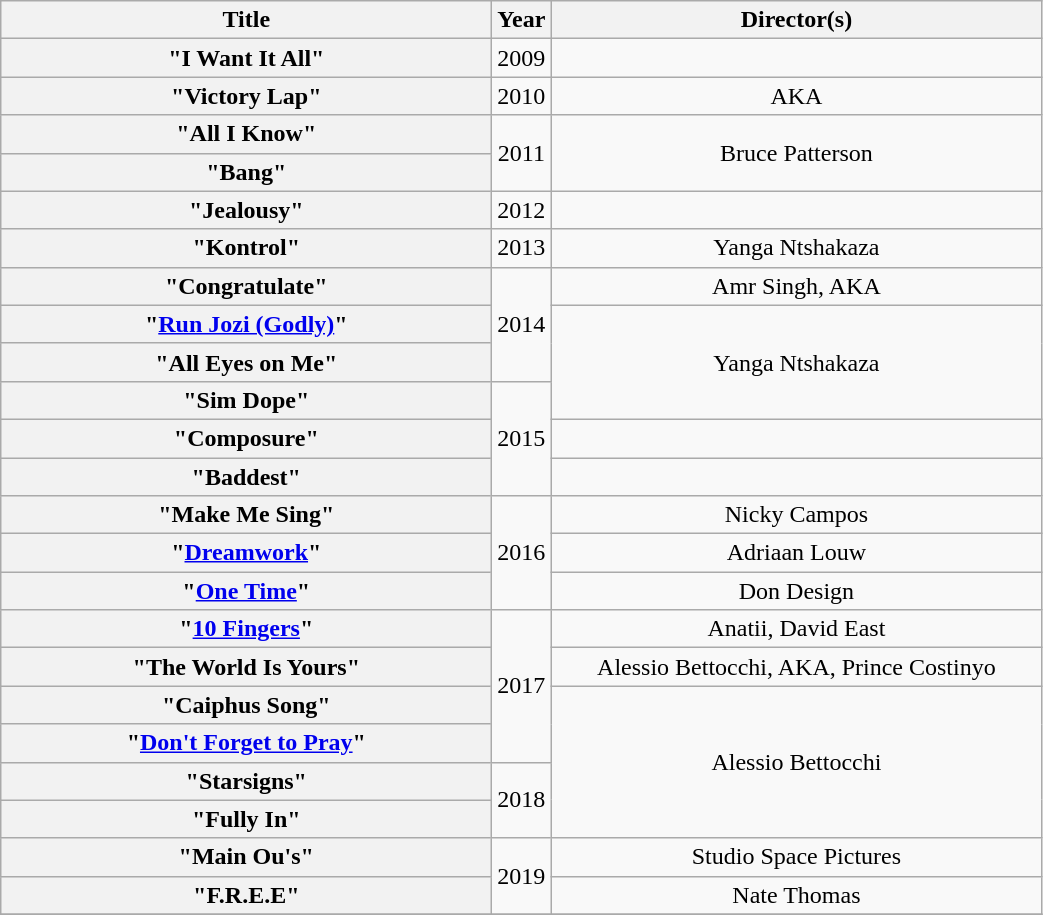<table class="wikitable plainrowheaders" style="text-align:center;">
<tr>
<th scope="col" style="width:20em;">Title</th>
<th scope="col" style="width:2em;">Year</th>
<th scope="col" style="width:20em;">Director(s)</th>
</tr>
<tr>
<th scope="row">"I Want It All"<br></th>
<td>2009</td>
<td></td>
</tr>
<tr>
<th scope="row">"Victory Lap"</th>
<td>2010</td>
<td>AKA</td>
</tr>
<tr>
<th scope="row">"All I Know"</th>
<td rowspan="2">2011</td>
<td rowspan="2">Bruce Patterson</td>
</tr>
<tr>
<th scope="row">"Bang"<br></th>
</tr>
<tr>
<th scope="row">"Jealousy"</th>
<td>2012</td>
<td></td>
</tr>
<tr>
<th scope="row">"Kontrol"<br></th>
<td>2013</td>
<td>Yanga Ntshakaza</td>
</tr>
<tr>
<th scope="row">"Congratulate"</th>
<td rowspan="3">2014</td>
<td>Amr Singh, AKA</td>
</tr>
<tr>
<th scope="row">"<a href='#'>Run Jozi (Godly)</a>"<br></th>
<td rowspan="3">Yanga Ntshakaza</td>
</tr>
<tr>
<th scope="row">"All Eyes on Me"<br></th>
</tr>
<tr>
<th scope="row">"Sim Dope"</th>
<td rowspan="3">2015</td>
</tr>
<tr>
<th scope="row">"Composure"</th>
<td></td>
</tr>
<tr>
<th scope="row">"Baddest"<br></th>
<td></td>
</tr>
<tr>
<th scope="row">"Make Me Sing"<br></th>
<td rowspan="3">2016</td>
<td>Nicky Campos</td>
</tr>
<tr>
<th scope="row">"<a href='#'>Dreamwork</a>"<br></th>
<td>Adriaan Louw</td>
</tr>
<tr>
<th scope="row">"<a href='#'>One Time</a>"</th>
<td>Don Design</td>
</tr>
<tr>
<th scope="row">"<a href='#'>10 Fingers</a>"<br></th>
<td rowspan="4">2017</td>
<td>Anatii, David East</td>
</tr>
<tr>
<th scope="row">"The World Is Yours"</th>
<td>Alessio Bettocchi, AKA, Prince Costinyo</td>
</tr>
<tr>
<th scope="row">"Caiphus Song"</th>
<td rowspan="4">Alessio Bettocchi</td>
</tr>
<tr>
<th scope="row">"<a href='#'>Don't Forget to Pray</a>"<br></th>
</tr>
<tr>
<th scope="row">"Starsigns"<br></th>
<td rowspan="2">2018</td>
</tr>
<tr>
<th scope="row">"Fully In"</th>
</tr>
<tr>
<th scope="row">"Main Ou's"<br></th>
<td rowspan="2">2019</td>
<td>Studio Space Pictures</td>
</tr>
<tr>
<th scope="row">"F.R.E.E"<br></th>
<td>Nate Thomas</td>
</tr>
<tr>
</tr>
</table>
